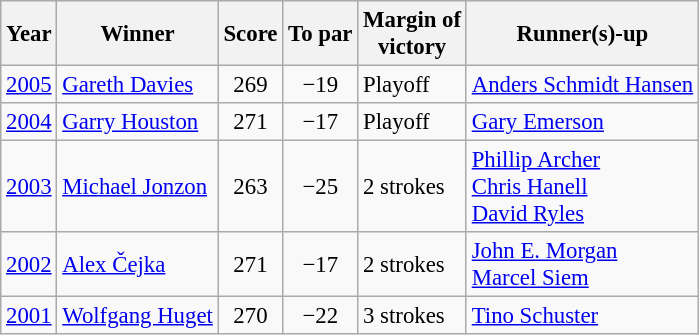<table class=wikitable style="font-size:95%">
<tr>
<th>Year</th>
<th>Winner</th>
<th>Score</th>
<th>To par</th>
<th>Margin of<br>victory</th>
<th>Runner(s)-up</th>
</tr>
<tr>
<td><a href='#'>2005</a></td>
<td> <a href='#'>Gareth Davies</a></td>
<td align=center>269</td>
<td align=center>−19</td>
<td>Playoff</td>
<td> <a href='#'>Anders Schmidt Hansen</a></td>
</tr>
<tr>
<td><a href='#'>2004</a></td>
<td> <a href='#'>Garry Houston</a></td>
<td align=center>271</td>
<td align=center>−17</td>
<td>Playoff</td>
<td> <a href='#'>Gary Emerson</a></td>
</tr>
<tr>
<td><a href='#'>2003</a></td>
<td> <a href='#'>Michael Jonzon</a></td>
<td align=center>263</td>
<td align=center>−25</td>
<td>2 strokes</td>
<td> <a href='#'>Phillip Archer</a><br> <a href='#'>Chris Hanell</a><br> <a href='#'>David Ryles</a></td>
</tr>
<tr>
<td><a href='#'>2002</a></td>
<td> <a href='#'>Alex Čejka</a></td>
<td align=center>271</td>
<td align=center>−17</td>
<td>2 strokes</td>
<td> <a href='#'>John E. Morgan</a><br> <a href='#'>Marcel Siem</a></td>
</tr>
<tr>
<td><a href='#'>2001</a></td>
<td> <a href='#'>Wolfgang Huget</a></td>
<td align=center>270</td>
<td align=center>−22</td>
<td>3 strokes</td>
<td> <a href='#'>Tino Schuster</a></td>
</tr>
</table>
